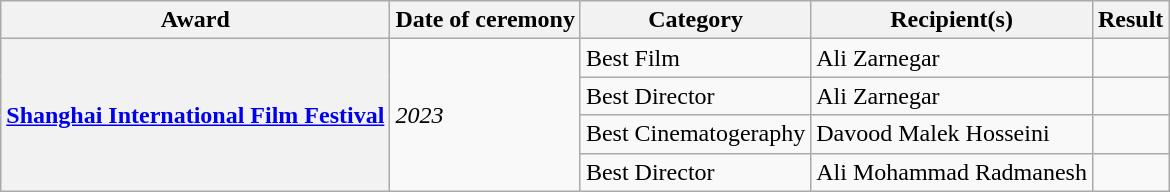<table class="wikitable plainrowheaders sortable">
<tr>
<th scope="col">Award</th>
<th scope="col">Date of ceremony</th>
<th scope="col">Category</th>
<th scope="col">Recipient(s)</th>
<th scope="col" class="unsortable">Result</th>
</tr>
<tr>
<th rowspan="4" scope="row"><a href='#'>Shanghai International Film Festival</a></th>
<td rowspan="4"><em>2023</em></td>
<td>‌Best Film</td>
<td>Ali Zarnegar</td>
<td></td>
</tr>
<tr>
<td>‌Best Director</td>
<td>Ali Zarnegar</td>
<td></td>
</tr>
<tr>
<td>‌Best Cinematogeraphy</td>
<td>Davood Malek Hosseini</td>
<td></td>
</tr>
<tr>
<td>‌Best Director</td>
<td>Ali Mohammad Radmanesh</td>
<td></td>
</tr>
</table>
